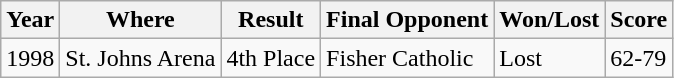<table Class="wikitable">
<tr>
<th>Year</th>
<th>Where</th>
<th>Result</th>
<th>Final Opponent</th>
<th>Won/Lost</th>
<th>Score</th>
</tr>
<tr>
<td>1998</td>
<td>St. Johns Arena</td>
<td>4th Place</td>
<td Fisher Catholic>Fisher Catholic</td>
<td>Lost</td>
<td>62-79</td>
</tr>
</table>
